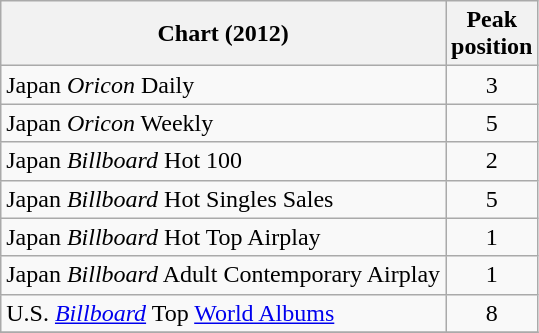<table class="wikitable sortable">
<tr>
<th align="left">Chart (2012)</th>
<th align="center">Peak<br>position</th>
</tr>
<tr>
<td>Japan <em>Oricon</em> Daily</td>
<td align="center">3</td>
</tr>
<tr>
<td>Japan <em>Oricon</em> Weekly</td>
<td align="center">5</td>
</tr>
<tr>
<td>Japan <em>Billboard</em> Hot 100</td>
<td align="center">2</td>
</tr>
<tr>
<td>Japan <em>Billboard</em> Hot Singles Sales</td>
<td align="center">5</td>
</tr>
<tr>
<td>Japan <em>Billboard</em> Hot Top Airplay</td>
<td align="center">1</td>
</tr>
<tr>
<td>Japan <em>Billboard</em> Adult Contemporary Airplay</td>
<td align="center">1</td>
</tr>
<tr>
<td>U.S. <em><a href='#'>Billboard</a></em> Top <a href='#'>World Albums</a></td>
<td align="center">8</td>
</tr>
<tr>
</tr>
</table>
